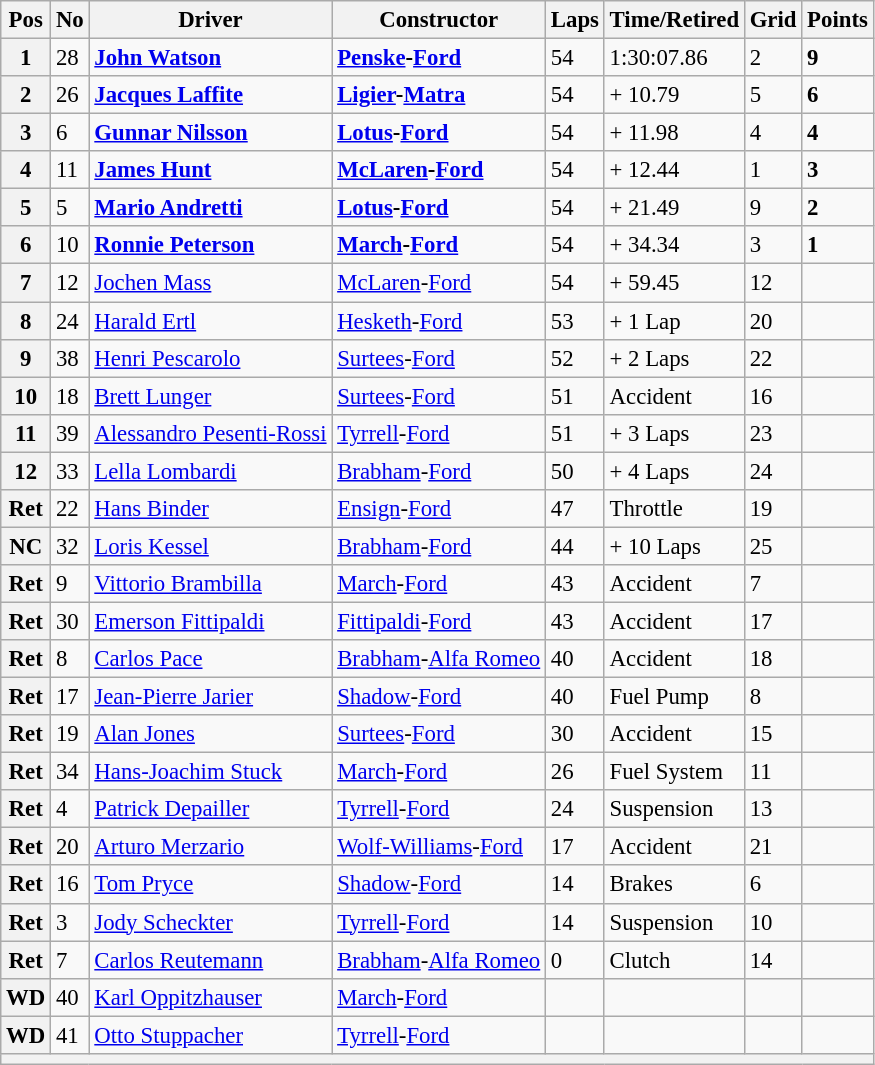<table class="wikitable" style="font-size: 95%">
<tr>
<th>Pos</th>
<th>No</th>
<th>Driver</th>
<th>Constructor</th>
<th>Laps</th>
<th>Time/Retired</th>
<th>Grid</th>
<th>Points</th>
</tr>
<tr>
<th>1</th>
<td>28</td>
<td> <strong><a href='#'>John Watson</a></strong></td>
<td><strong><a href='#'>Penske</a>-<a href='#'>Ford</a></strong></td>
<td>54</td>
<td>1:30:07.86</td>
<td>2</td>
<td><strong>9</strong></td>
</tr>
<tr>
<th>2</th>
<td>26</td>
<td> <strong><a href='#'>Jacques Laffite</a></strong></td>
<td><strong><a href='#'>Ligier</a>-<a href='#'>Matra</a></strong></td>
<td>54</td>
<td>+ 10.79</td>
<td>5</td>
<td><strong>6</strong></td>
</tr>
<tr>
<th>3</th>
<td>6</td>
<td> <strong><a href='#'>Gunnar Nilsson</a></strong></td>
<td><strong><a href='#'>Lotus</a>-<a href='#'>Ford</a></strong></td>
<td>54</td>
<td>+ 11.98</td>
<td>4</td>
<td><strong>4</strong></td>
</tr>
<tr>
<th>4</th>
<td>11</td>
<td> <strong><a href='#'>James Hunt</a></strong></td>
<td><strong><a href='#'>McLaren</a>-<a href='#'>Ford</a></strong></td>
<td>54</td>
<td>+ 12.44</td>
<td>1</td>
<td><strong>3</strong></td>
</tr>
<tr>
<th>5</th>
<td>5</td>
<td> <strong><a href='#'>Mario Andretti</a></strong></td>
<td><strong><a href='#'>Lotus</a>-<a href='#'>Ford</a></strong></td>
<td>54</td>
<td>+ 21.49</td>
<td>9</td>
<td><strong>2</strong></td>
</tr>
<tr>
<th>6</th>
<td>10</td>
<td> <strong><a href='#'>Ronnie Peterson</a></strong></td>
<td><strong><a href='#'>March</a>-<a href='#'>Ford</a></strong></td>
<td>54</td>
<td>+ 34.34</td>
<td>3</td>
<td><strong>1</strong></td>
</tr>
<tr>
<th>7</th>
<td>12</td>
<td> <a href='#'>Jochen Mass</a></td>
<td><a href='#'>McLaren</a>-<a href='#'>Ford</a></td>
<td>54</td>
<td>+ 59.45</td>
<td>12</td>
<td> </td>
</tr>
<tr>
<th>8</th>
<td>24</td>
<td> <a href='#'>Harald Ertl</a></td>
<td><a href='#'>Hesketh</a>-<a href='#'>Ford</a></td>
<td>53</td>
<td>+ 1 Lap</td>
<td>20</td>
<td> </td>
</tr>
<tr>
<th>9</th>
<td>38</td>
<td> <a href='#'>Henri Pescarolo</a></td>
<td><a href='#'>Surtees</a>-<a href='#'>Ford</a></td>
<td>52</td>
<td>+ 2 Laps</td>
<td>22</td>
<td> </td>
</tr>
<tr>
<th>10</th>
<td>18</td>
<td> <a href='#'>Brett Lunger</a></td>
<td><a href='#'>Surtees</a>-<a href='#'>Ford</a></td>
<td>51</td>
<td>Accident</td>
<td>16</td>
<td> </td>
</tr>
<tr>
<th>11</th>
<td>39</td>
<td> <a href='#'>Alessandro Pesenti-Rossi</a></td>
<td><a href='#'>Tyrrell</a>-<a href='#'>Ford</a></td>
<td>51</td>
<td>+ 3 Laps</td>
<td>23</td>
<td> </td>
</tr>
<tr>
<th>12</th>
<td>33</td>
<td> <a href='#'>Lella Lombardi</a></td>
<td><a href='#'>Brabham</a>-<a href='#'>Ford</a></td>
<td>50</td>
<td>+ 4 Laps</td>
<td>24</td>
<td> </td>
</tr>
<tr>
<th>Ret</th>
<td>22</td>
<td> <a href='#'>Hans Binder</a></td>
<td><a href='#'>Ensign</a>-<a href='#'>Ford</a></td>
<td>47</td>
<td>Throttle</td>
<td>19</td>
<td> </td>
</tr>
<tr>
<th>NC</th>
<td>32</td>
<td> <a href='#'>Loris Kessel</a></td>
<td><a href='#'>Brabham</a>-<a href='#'>Ford</a></td>
<td>44</td>
<td>+ 10 Laps</td>
<td>25</td>
<td> </td>
</tr>
<tr>
<th>Ret</th>
<td>9</td>
<td> <a href='#'>Vittorio Brambilla</a></td>
<td><a href='#'>March</a>-<a href='#'>Ford</a></td>
<td>43</td>
<td>Accident</td>
<td>7</td>
<td> </td>
</tr>
<tr>
<th>Ret</th>
<td>30</td>
<td> <a href='#'>Emerson Fittipaldi</a></td>
<td><a href='#'>Fittipaldi</a>-<a href='#'>Ford</a></td>
<td>43</td>
<td>Accident</td>
<td>17</td>
<td> </td>
</tr>
<tr>
<th>Ret</th>
<td>8</td>
<td> <a href='#'>Carlos Pace</a></td>
<td><a href='#'>Brabham</a>-<a href='#'>Alfa Romeo</a></td>
<td>40</td>
<td>Accident</td>
<td>18</td>
<td> </td>
</tr>
<tr>
<th>Ret</th>
<td>17</td>
<td> <a href='#'>Jean-Pierre Jarier</a></td>
<td><a href='#'>Shadow</a>-<a href='#'>Ford</a></td>
<td>40</td>
<td>Fuel Pump</td>
<td>8</td>
<td> </td>
</tr>
<tr>
<th>Ret</th>
<td>19</td>
<td> <a href='#'>Alan Jones</a></td>
<td><a href='#'>Surtees</a>-<a href='#'>Ford</a></td>
<td>30</td>
<td>Accident</td>
<td>15</td>
<td> </td>
</tr>
<tr>
<th>Ret</th>
<td>34</td>
<td> <a href='#'>Hans-Joachim Stuck</a></td>
<td><a href='#'>March</a>-<a href='#'>Ford</a></td>
<td>26</td>
<td>Fuel System</td>
<td>11</td>
<td> </td>
</tr>
<tr>
<th>Ret</th>
<td>4</td>
<td> <a href='#'>Patrick Depailler</a></td>
<td><a href='#'>Tyrrell</a>-<a href='#'>Ford</a></td>
<td>24</td>
<td>Suspension</td>
<td>13</td>
<td> </td>
</tr>
<tr>
<th>Ret</th>
<td>20</td>
<td> <a href='#'>Arturo Merzario</a></td>
<td><a href='#'>Wolf-Williams</a>-<a href='#'>Ford</a></td>
<td>17</td>
<td>Accident</td>
<td>21</td>
<td> </td>
</tr>
<tr>
<th>Ret</th>
<td>16</td>
<td> <a href='#'>Tom Pryce</a></td>
<td><a href='#'>Shadow</a>-<a href='#'>Ford</a></td>
<td>14</td>
<td>Brakes</td>
<td>6</td>
<td> </td>
</tr>
<tr>
<th>Ret</th>
<td>3</td>
<td> <a href='#'>Jody Scheckter</a></td>
<td><a href='#'>Tyrrell</a>-<a href='#'>Ford</a></td>
<td>14</td>
<td>Suspension</td>
<td>10</td>
<td> </td>
</tr>
<tr>
<th>Ret</th>
<td>7</td>
<td> <a href='#'>Carlos Reutemann</a></td>
<td><a href='#'>Brabham</a>-<a href='#'>Alfa Romeo</a></td>
<td>0</td>
<td>Clutch</td>
<td>14</td>
<td> </td>
</tr>
<tr>
<th>WD</th>
<td>40</td>
<td> <a href='#'>Karl Oppitzhauser</a></td>
<td><a href='#'>March</a>-<a href='#'>Ford</a></td>
<td></td>
<td></td>
<td></td>
<td> </td>
</tr>
<tr>
<th>WD</th>
<td>41</td>
<td> <a href='#'>Otto Stuppacher</a></td>
<td><a href='#'>Tyrrell</a>-<a href='#'>Ford</a></td>
<td></td>
<td></td>
<td></td>
<td> </td>
</tr>
<tr>
<th colspan="8"></th>
</tr>
</table>
